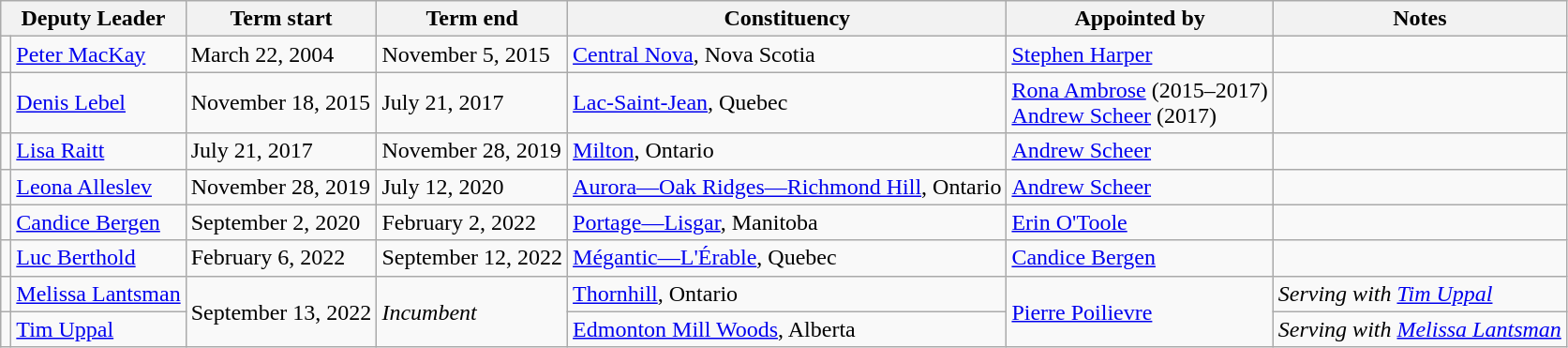<table class="wikitable">
<tr>
<th colspan=2>Deputy Leader</th>
<th>Term start</th>
<th>Term end</th>
<th>Constituency</th>
<th>Appointed by</th>
<th>Notes</th>
</tr>
<tr>
<td></td>
<td><a href='#'>Peter MacKay</a></td>
<td>March 22, 2004</td>
<td>November 5, 2015</td>
<td><a href='#'>Central Nova</a>, Nova Scotia</td>
<td><a href='#'>Stephen Harper</a></td>
<td></td>
</tr>
<tr>
<td></td>
<td><a href='#'>Denis Lebel</a></td>
<td>November 18, 2015</td>
<td>July 21, 2017</td>
<td><a href='#'>Lac-Saint-Jean</a>, Quebec</td>
<td><a href='#'>Rona Ambrose</a> (2015–2017)<br><a href='#'>Andrew Scheer</a> (2017)</td>
<td></td>
</tr>
<tr>
<td></td>
<td><a href='#'>Lisa Raitt</a></td>
<td>July 21, 2017</td>
<td>November 28, 2019</td>
<td><a href='#'>Milton</a>, Ontario</td>
<td><a href='#'>Andrew Scheer</a></td>
<td></td>
</tr>
<tr>
<td></td>
<td><a href='#'>Leona Alleslev</a></td>
<td>November 28, 2019</td>
<td>July 12, 2020</td>
<td><a href='#'>Aurora—Oak Ridges—Richmond Hill</a>, Ontario</td>
<td><a href='#'>Andrew Scheer</a></td>
<td></td>
</tr>
<tr>
<td></td>
<td><a href='#'>Candice Bergen</a></td>
<td>September 2, 2020</td>
<td>February 2, 2022</td>
<td><a href='#'>Portage—Lisgar</a>, Manitoba</td>
<td><a href='#'>Erin O'Toole</a></td>
<td></td>
</tr>
<tr>
<td></td>
<td><a href='#'>Luc Berthold</a></td>
<td>February 6, 2022</td>
<td>September 12, 2022</td>
<td><a href='#'>Mégantic—L'Érable</a>, Quebec</td>
<td><a href='#'>Candice Bergen</a></td>
<td></td>
</tr>
<tr>
<td></td>
<td><a href='#'>Melissa Lantsman</a></td>
<td rowspan="2">September 13, 2022</td>
<td rowspan="2"><em>Incumbent</em></td>
<td><a href='#'>Thornhill</a>, Ontario</td>
<td rowspan="2"><a href='#'>Pierre Poilievre</a></td>
<td><em>Serving with <a href='#'>Tim Uppal</a></em></td>
</tr>
<tr>
<td></td>
<td><a href='#'>Tim Uppal</a></td>
<td><a href='#'>Edmonton Mill Woods</a>, Alberta</td>
<td><em>Serving with <a href='#'>Melissa Lantsman</a></em></td>
</tr>
</table>
